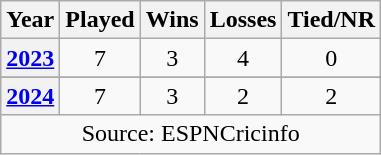<table class="wikitable" style="text-align:center;">
<tr>
<th>Year</th>
<th>Played</th>
<th>Wins</th>
<th>Losses</th>
<th>Tied/NR</th>
</tr>
<tr>
<th><a href='#'>2023</a></th>
<td>7</td>
<td>3</td>
<td>4</td>
<td>0</td>
</tr>
<tr>
</tr>
<tr>
<th><a href='#'>2024</a></th>
<td>7</td>
<td>3</td>
<td>2</td>
<td>2</td>
</tr>
<tr>
<td colspan="5">Source: ESPNCricinfo</td>
</tr>
</table>
